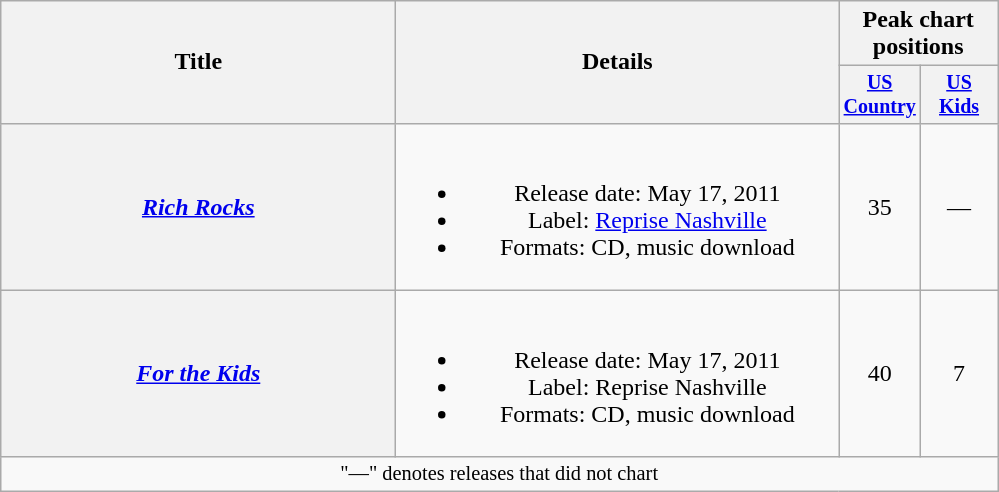<table class="wikitable plainrowheaders" style="text-align:center;">
<tr>
<th rowspan="2" style="width:16em;">Title</th>
<th rowspan="2" style="width:18em;">Details</th>
<th colspan="2">Peak chart<br>positions</th>
</tr>
<tr style="font-size:smaller;">
<th style="width:45px;"><a href='#'>US Country</a><br></th>
<th style="width:45px;"><a href='#'>US<br>Kids</a><br></th>
</tr>
<tr>
<th scope="row"><em><a href='#'>Rich Rocks</a></em></th>
<td><br><ul><li>Release date: May 17, 2011</li><li>Label: <a href='#'>Reprise Nashville</a></li><li>Formats: CD, music download</li></ul></td>
<td>35</td>
<td>—</td>
</tr>
<tr>
<th scope="row"><em><a href='#'>For the Kids</a></em></th>
<td><br><ul><li>Release date: May 17, 2011</li><li>Label: Reprise Nashville</li><li>Formats: CD, music download</li></ul></td>
<td>40</td>
<td>7</td>
</tr>
<tr>
<td colspan="10" style="font-size:85%">"—" denotes releases that did not chart</td>
</tr>
</table>
